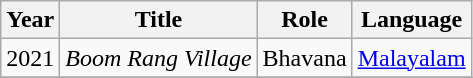<table class="wikitable sortable">
<tr>
<th>Year</th>
<th>Title</th>
<th>Role</th>
<th>Language</th>
</tr>
<tr>
<td>2021</td>
<td><em>Boom Rang Village</em></td>
<td>Bhavana</td>
<td><a href='#'>Malayalam</a></td>
</tr>
<tr>
</tr>
</table>
